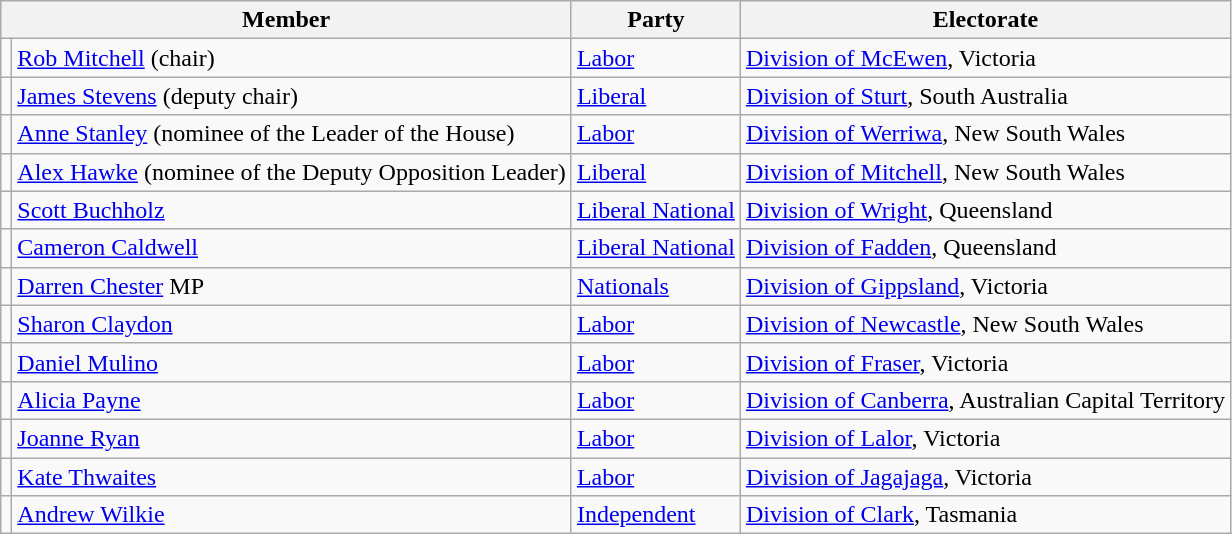<table class="wikitable">
<tr>
<th colspan="2">Member</th>
<th>Party</th>
<th>Electorate</th>
</tr>
<tr>
<td></td>
<td><a href='#'>Rob Mitchell</a> (chair)</td>
<td><a href='#'>Labor</a></td>
<td><a href='#'>Division of McEwen</a>, Victoria</td>
</tr>
<tr>
<td></td>
<td><a href='#'>James Stevens</a> (deputy chair)</td>
<td><a href='#'>Liberal</a></td>
<td><a href='#'>Division of Sturt</a>, South Australia</td>
</tr>
<tr>
<td></td>
<td><a href='#'>Anne Stanley</a> (nominee of the Leader of the House)</td>
<td><a href='#'>Labor</a></td>
<td><a href='#'>Division of Werriwa</a>, New South Wales</td>
</tr>
<tr>
<td></td>
<td><a href='#'>Alex Hawke</a> (nominee of the Deputy Opposition Leader)</td>
<td><a href='#'>Liberal</a></td>
<td><a href='#'>Division of Mitchell</a>, New South Wales</td>
</tr>
<tr>
<td></td>
<td><a href='#'>Scott Buchholz</a></td>
<td><a href='#'>Liberal National</a></td>
<td><a href='#'>Division of Wright</a>, Queensland</td>
</tr>
<tr>
<td></td>
<td><a href='#'>Cameron Caldwell</a></td>
<td><a href='#'>Liberal National</a></td>
<td><a href='#'>Division of Fadden</a>, Queensland</td>
</tr>
<tr>
<td></td>
<td><a href='#'>Darren Chester</a> MP</td>
<td><a href='#'>Nationals</a></td>
<td><a href='#'>Division of Gippsland</a>, Victoria</td>
</tr>
<tr>
<td></td>
<td><a href='#'>Sharon Claydon</a></td>
<td><a href='#'>Labor</a></td>
<td><a href='#'>Division of Newcastle</a>, New South Wales</td>
</tr>
<tr>
<td></td>
<td><a href='#'>Daniel Mulino</a></td>
<td><a href='#'>Labor</a></td>
<td><a href='#'>Division of Fraser</a>, Victoria</td>
</tr>
<tr>
<td></td>
<td><a href='#'>Alicia Payne</a></td>
<td><a href='#'>Labor</a></td>
<td><a href='#'>Division of Canberra</a>, Australian Capital Territory</td>
</tr>
<tr>
<td></td>
<td><a href='#'>Joanne Ryan</a></td>
<td><a href='#'>Labor</a></td>
<td><a href='#'>Division of Lalor</a>, Victoria</td>
</tr>
<tr>
<td></td>
<td><a href='#'>Kate Thwaites</a></td>
<td><a href='#'>Labor</a></td>
<td><a href='#'>Division of Jagajaga</a>, Victoria</td>
</tr>
<tr>
<td></td>
<td><a href='#'>Andrew Wilkie</a></td>
<td><a href='#'>Independent</a></td>
<td><a href='#'>Division of Clark</a>, Tasmania</td>
</tr>
</table>
